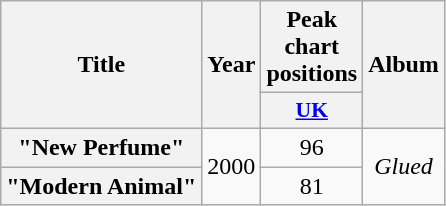<table class="wikitable plainrowheaders" style="text-align:center;">
<tr>
<th scope="col" rowspan="2">Title</th>
<th scope="col" rowspan="2">Year</th>
<th scope="col" colspan="1">Peak chart positions</th>
<th scope="col" rowspan="2">Album</th>
</tr>
<tr>
<th scope="col" style="width:3em;font-size:90%;"><a href='#'>UK</a><br></th>
</tr>
<tr>
<th scope="row">"New Perfume"</th>
<td rowspan="2">2000</td>
<td>96</td>
<td rowspan="2"><em>Glued</em></td>
</tr>
<tr>
<th scope="row">"Modern Animal"</th>
<td>81</td>
</tr>
</table>
